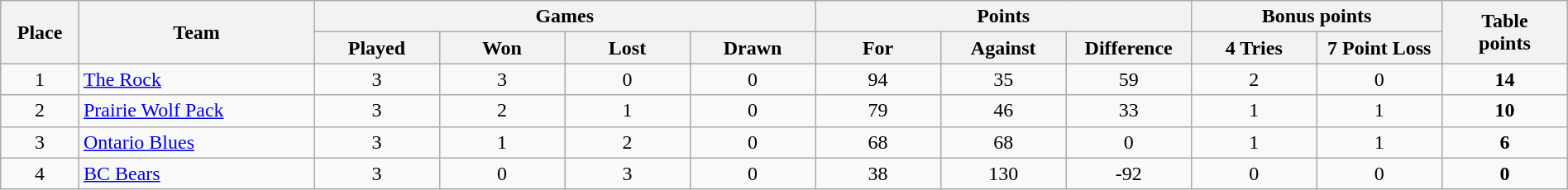<table class="wikitable" width="100%">
<tr>
<th rowspan=2 width="5%">Place</th>
<th rowspan=2 width="15%">Team</th>
<th colspan=4 width="32%">Games</th>
<th colspan=3 width="18%">Points</th>
<th colspan=2 width="16%">Bonus points</th>
<th rowspan=2 width="10%">Table<br>points</th>
</tr>
<tr>
<th width="8%">Played</th>
<th width="8%">Won</th>
<th width="8%">Lost</th>
<th width="8%">Drawn</th>
<th width="8%">For</th>
<th width="8%">Against</th>
<th width="8%">Difference</th>
<th width="8%">4 Tries</th>
<th width="8%">7 Point Loss</th>
</tr>
<tr align=center>
<td>1</td>
<td align=left><a href='#'>The Rock</a></td>
<td>3</td>
<td>3</td>
<td>0</td>
<td>0</td>
<td>94</td>
<td>35</td>
<td>59</td>
<td>2</td>
<td>0</td>
<td><strong>14</strong></td>
</tr>
<tr align=center>
<td>2</td>
<td align=left><a href='#'>Prairie Wolf Pack</a></td>
<td>3</td>
<td>2</td>
<td>1</td>
<td>0</td>
<td>79</td>
<td>46</td>
<td>33</td>
<td>1</td>
<td>1</td>
<td><strong>10</strong></td>
</tr>
<tr align=center>
<td>3</td>
<td align=left><a href='#'>Ontario Blues</a></td>
<td>3</td>
<td>1</td>
<td>2</td>
<td>0</td>
<td>68</td>
<td>68</td>
<td>0</td>
<td>1</td>
<td>1</td>
<td><strong>6</strong></td>
</tr>
<tr align=center>
<td>4</td>
<td align=left><a href='#'>BC Bears</a></td>
<td>3</td>
<td>0</td>
<td>3</td>
<td>0</td>
<td>38</td>
<td>130</td>
<td>-92</td>
<td>0</td>
<td>0</td>
<td><strong>0</strong></td>
</tr>
</table>
